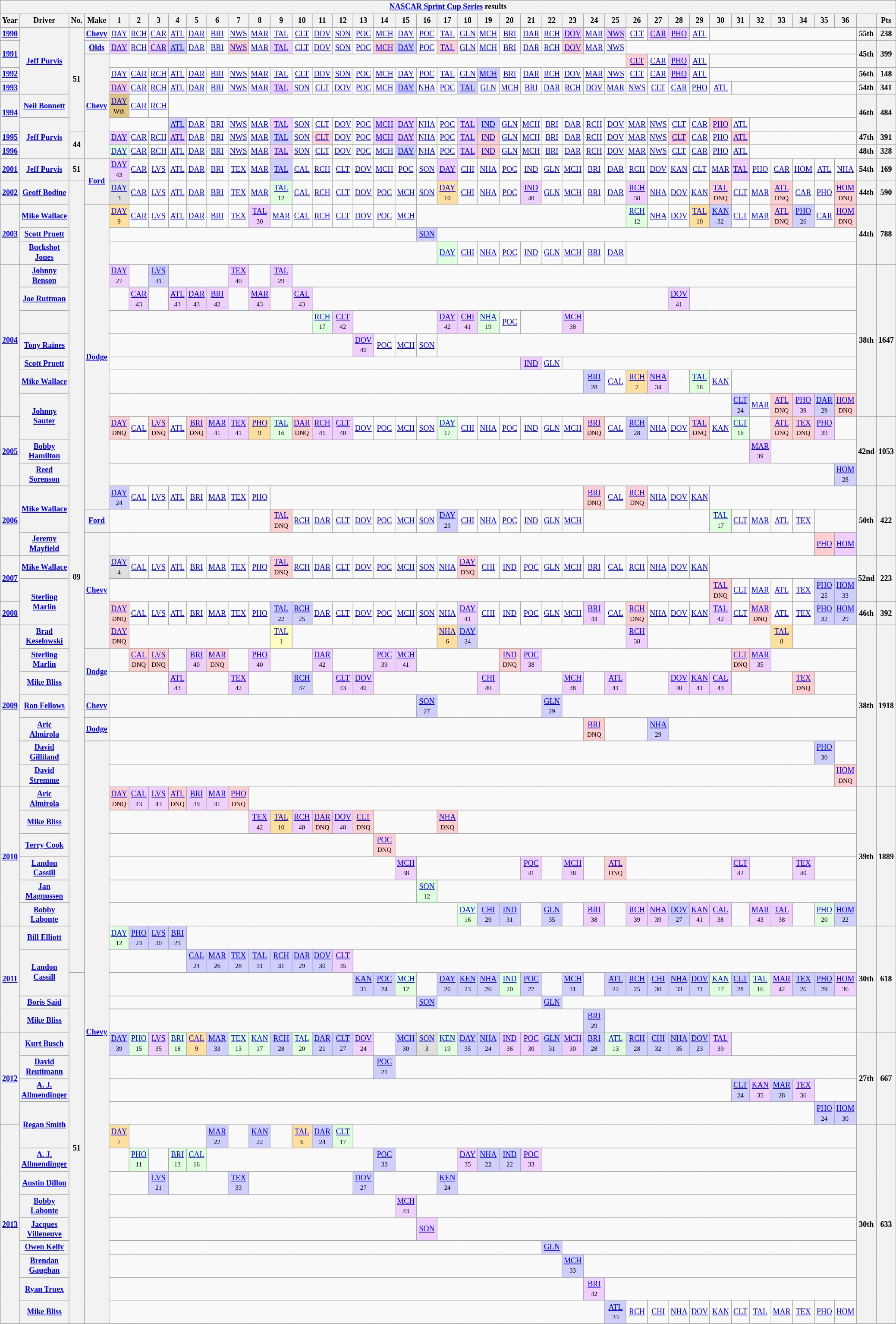<table class="wikitable" style="text-align:center; font-size:75%">
<tr>
<th colspan=43><a href='#'>NASCAR Sprint Cup Series</a> results</th>
</tr>
<tr>
<th>Year</th>
<th>Driver</th>
<th>No.</th>
<th>Make</th>
<th>1</th>
<th>2</th>
<th>3</th>
<th>4</th>
<th>5</th>
<th>6</th>
<th>7</th>
<th>8</th>
<th>9</th>
<th>10</th>
<th>11</th>
<th>12</th>
<th>13</th>
<th>14</th>
<th>15</th>
<th>16</th>
<th>17</th>
<th>18</th>
<th>19</th>
<th>20</th>
<th>21</th>
<th>22</th>
<th>23</th>
<th>24</th>
<th>25</th>
<th>26</th>
<th>27</th>
<th>28</th>
<th>29</th>
<th>30</th>
<th>31</th>
<th>32</th>
<th>33</th>
<th>34</th>
<th>35</th>
<th>36</th>
<th></th>
<th>Pts</th>
</tr>
<tr>
<th><a href='#'>1990</a></th>
<th rowspan=5><a href='#'>Jeff Purvis</a></th>
<th rowspan=7>51</th>
<th><a href='#'>Chevy</a></th>
<td><a href='#'>DAY</a></td>
<td><a href='#'>RCH</a></td>
<td><a href='#'>CAR</a></td>
<td><a href='#'>ATL</a></td>
<td><a href='#'>DAR</a></td>
<td><a href='#'>BRI</a></td>
<td><a href='#'>NWS</a></td>
<td><a href='#'>MAR</a></td>
<td><a href='#'>TAL</a></td>
<td><a href='#'>CLT</a></td>
<td><a href='#'>DOV</a></td>
<td><a href='#'>SON</a></td>
<td><a href='#'>POC</a></td>
<td><a href='#'>MCH</a></td>
<td><a href='#'>DAY</a></td>
<td><a href='#'>POC</a></td>
<td><a href='#'>TAL</a></td>
<td><a href='#'>GLN</a></td>
<td><a href='#'>MCH</a></td>
<td><a href='#'>BRI</a></td>
<td><a href='#'>DAR</a></td>
<td><a href='#'>RCH</a></td>
<td style="background:#EFCFFF;"><a href='#'>DOV</a><br></td>
<td><a href='#'>MAR</a></td>
<td style="background:#EFCFFF;"><a href='#'>NWS</a><br></td>
<td><a href='#'>CLT</a></td>
<td style="background:#EFCFFF;"><a href='#'>CAR</a><br></td>
<td style="background:#EFCFFF;"><a href='#'>PHO</a><br></td>
<td><a href='#'>ATL</a></td>
<td colspan=7></td>
<th>55th</th>
<th>238</th>
</tr>
<tr>
<th rowspan=2><a href='#'>1991</a></th>
<th><a href='#'>Olds</a></th>
<td style="background:#EFCFFF;"><a href='#'>DAY</a><br></td>
<td><a href='#'>RCH</a></td>
<td style="background:#EFCFFF;"><a href='#'>CAR</a><br></td>
<td style="background:#CFCFFF;"><a href='#'>ATL</a><br></td>
<td><a href='#'>DAR</a></td>
<td><a href='#'>BRI</a></td>
<td style="background:#FFCFCF;"><a href='#'>NWS</a><br></td>
<td><a href='#'>MAR</a></td>
<td style="background:#EFCFFF;"><a href='#'>TAL</a><br></td>
<td><a href='#'>CLT</a></td>
<td><a href='#'>DOV</a></td>
<td><a href='#'>SON</a></td>
<td><a href='#'>POC</a></td>
<td style="background:#FFCFCF;"><a href='#'>MCH</a><br></td>
<td style="background:#CFCFFF;"><a href='#'>DAY</a><br></td>
<td><a href='#'>POC</a></td>
<td style="background:#FFCFCF;"><a href='#'>TAL</a><br></td>
<td><a href='#'>GLN</a></td>
<td><a href='#'>MCH</a></td>
<td><a href='#'>BRI</a></td>
<td><a href='#'>DAR</a></td>
<td><a href='#'>RCH</a></td>
<td style="background:#FFCFCF;"><a href='#'>DOV</a><br></td>
<td><a href='#'>MAR</a></td>
<td><a href='#'>NWS</a></td>
<td colspan=11></td>
<th rowspan=2>45th</th>
<th rowspan=2>399</th>
</tr>
<tr>
<th rowspan=7><a href='#'>Chevy</a></th>
<td colspan=25></td>
<td style="background:#FFCFCF;"><a href='#'>CLT</a><br></td>
<td><a href='#'>CAR</a></td>
<td style="background:#EFCFFF;"><a href='#'>PHO</a><br></td>
<td><a href='#'>ATL</a></td>
<td colspan=7></td>
</tr>
<tr>
<th><a href='#'>1992</a></th>
<td><a href='#'>DAY</a></td>
<td><a href='#'>CAR</a></td>
<td><a href='#'>RCH</a></td>
<td><a href='#'>ATL</a></td>
<td><a href='#'>DAR</a></td>
<td><a href='#'>BRI</a></td>
<td><a href='#'>NWS</a></td>
<td><a href='#'>MAR</a></td>
<td><a href='#'>TAL</a></td>
<td><a href='#'>CLT</a></td>
<td><a href='#'>DOV</a></td>
<td><a href='#'>SON</a></td>
<td><a href='#'>POC</a></td>
<td><a href='#'>MCH</a></td>
<td><a href='#'>DAY</a></td>
<td><a href='#'>POC</a></td>
<td><a href='#'>TAL</a></td>
<td><a href='#'>GLN</a></td>
<td style="background:#CFCFFF;"><a href='#'>MCH</a><br></td>
<td><a href='#'>BRI</a></td>
<td><a href='#'>DAR</a></td>
<td><a href='#'>RCH</a></td>
<td><a href='#'>DOV</a></td>
<td><a href='#'>MAR</a></td>
<td><a href='#'>NWS</a></td>
<td><a href='#'>CLT</a></td>
<td><a href='#'>CAR</a></td>
<td style="background:#EFCFFF;"><a href='#'>PHO</a><br></td>
<td><a href='#'>ATL</a></td>
<td colspan=7></td>
<th>56th</th>
<th>148</th>
</tr>
<tr>
<th><a href='#'>1993</a></th>
<td style="background:#FFCFCF;"><a href='#'>DAY</a><br></td>
<td><a href='#'>CAR</a></td>
<td><a href='#'>RCH</a></td>
<td><a href='#'>ATL</a></td>
<td><a href='#'>DAR</a></td>
<td><a href='#'>BRI</a></td>
<td><a href='#'>NWS</a></td>
<td><a href='#'>MAR</a></td>
<td style="background:#EFCFFF;"><a href='#'>TAL</a><br></td>
<td><a href='#'>SON</a></td>
<td><a href='#'>CLT</a></td>
<td><a href='#'>DOV</a></td>
<td><a href='#'>POC</a></td>
<td><a href='#'>MCH</a></td>
<td style="background:#CFCFFF;"><a href='#'>DAY</a><br></td>
<td><a href='#'>NHA</a></td>
<td><a href='#'>POC</a></td>
<td style="background:#CFCFFF;"><a href='#'>TAL</a><br></td>
<td><a href='#'>GLN</a></td>
<td><a href='#'>MCH</a></td>
<td><a href='#'>BRI</a></td>
<td><a href='#'>DAR</a></td>
<td><a href='#'>RCH</a></td>
<td><a href='#'>DOV</a></td>
<td><a href='#'>MAR</a></td>
<td><a href='#'>NWS</a></td>
<td><a href='#'>CLT</a></td>
<td><a href='#'>CAR</a></td>
<td><a href='#'>PHO</a></td>
<td><a href='#'>ATL</a></td>
<td colspan=6></td>
<th>54th</th>
<th>341</th>
</tr>
<tr>
<th rowspan=2><a href='#'>1994</a></th>
<th><a href='#'>Neil Bonnett</a></th>
<td style="background:#DFC484;"><a href='#'>DAY</a><br><small>Wth</small></td>
<td><a href='#'>CAR</a></td>
<td><a href='#'>RCH</a></td>
<td colspan=33></td>
<th rowspan=2>46th</th>
<th rowspan=2>484</th>
</tr>
<tr>
<th rowspan=3><a href='#'>Jeff Purvis</a></th>
<td colspan=3></td>
<td style="background:#CFCFFF;"><a href='#'>ATL</a><br></td>
<td><a href='#'>DAR</a></td>
<td><a href='#'>BRI</a></td>
<td><a href='#'>NWS</a></td>
<td><a href='#'>MAR</a></td>
<td style="background:#EFCFFF;"><a href='#'>TAL</a><br></td>
<td><a href='#'>SON</a></td>
<td><a href='#'>CLT</a></td>
<td><a href='#'>DOV</a></td>
<td><a href='#'>POC</a></td>
<td style="background:#EFCFFF;"><a href='#'>MCH</a><br></td>
<td style="background:#EFCFFF;"><a href='#'>DAY</a><br></td>
<td><a href='#'>NHA</a></td>
<td><a href='#'>POC</a></td>
<td style="background:#EFCFFF;"><a href='#'>TAL</a><br></td>
<td style="background:#CFCFFF;"><a href='#'>IND</a><br></td>
<td><a href='#'>GLN</a></td>
<td><a href='#'>MCH</a></td>
<td><a href='#'>BRI</a></td>
<td><a href='#'>DAR</a></td>
<td><a href='#'>RCH</a></td>
<td><a href='#'>DOV</a></td>
<td><a href='#'>MAR</a></td>
<td><a href='#'>NWS</a></td>
<td><a href='#'>CLT</a></td>
<td><a href='#'>CAR</a></td>
<td style="background:#FFCFCF;"><a href='#'>PHO</a><br></td>
<td><a href='#'>ATL</a></td>
<td colspan=5></td>
</tr>
<tr>
<th><a href='#'>1995</a></th>
<th rowspan=2>44</th>
<td style="background:#EFCFFF;"><a href='#'>DAY</a><br></td>
<td><a href='#'>CAR</a></td>
<td><a href='#'>RCH</a></td>
<td style="background:#EFCFFF;"><a href='#'>ATL</a><br></td>
<td><a href='#'>DAR</a></td>
<td><a href='#'>BRI</a></td>
<td><a href='#'>NWS</a></td>
<td><a href='#'>MAR</a></td>
<td style="background:#CFCFFF;"><a href='#'>TAL</a><br></td>
<td><a href='#'>SON</a></td>
<td style="background:#FFCFCF;"><a href='#'>CLT</a><br></td>
<td><a href='#'>DOV</a></td>
<td><a href='#'>POC</a></td>
<td style="background:#EFCFFF;"><a href='#'>MCH</a><br></td>
<td style="background:#EFCFFF;"><a href='#'>DAY</a><br></td>
<td><a href='#'>NHA</a></td>
<td><a href='#'>POC</a></td>
<td style="background:#EFCFFF;"><a href='#'>TAL</a><br></td>
<td style="background:#FFCFCF;"><a href='#'>IND</a><br></td>
<td><a href='#'>GLN</a></td>
<td><a href='#'>MCH</a></td>
<td><a href='#'>BRI</a></td>
<td><a href='#'>DAR</a></td>
<td><a href='#'>RCH</a></td>
<td><a href='#'>DOV</a></td>
<td><a href='#'>MAR</a></td>
<td><a href='#'>NWS</a></td>
<td style="background:#FFCFCF;"><a href='#'>CLT</a><br></td>
<td><a href='#'>CAR</a></td>
<td><a href='#'>PHO</a></td>
<td style="background:#FFCFCF;"><a href='#'>ATL</a><br></td>
<td colspan=5></td>
<th>47th</th>
<th>391</th>
</tr>
<tr>
<th><a href='#'>1996</a></th>
<td style="background:#DFFFDF;"><a href='#'>DAY</a><br></td>
<td><a href='#'>CAR</a></td>
<td><a href='#'>RCH</a></td>
<td><a href='#'>ATL</a></td>
<td><a href='#'>DAR</a></td>
<td><a href='#'>BRI</a></td>
<td><a href='#'>NWS</a></td>
<td><a href='#'>MAR</a></td>
<td style="background:#EFCFFF;"><a href='#'>TAL</a><br></td>
<td><a href='#'>SON</a></td>
<td><a href='#'>CLT</a></td>
<td><a href='#'>DOV</a></td>
<td><a href='#'>POC</a></td>
<td><a href='#'>MCH</a></td>
<td style="background:#CFCFFF;"><a href='#'>DAY</a><br></td>
<td><a href='#'>NHA</a></td>
<td><a href='#'>POC</a></td>
<td style="background:#EFCFFF;"><a href='#'>TAL</a><br></td>
<td style="background:#FFCFCF;"><a href='#'>IND</a><br></td>
<td><a href='#'>GLN</a></td>
<td><a href='#'>MCH</a></td>
<td><a href='#'>BRI</a></td>
<td><a href='#'>DAR</a></td>
<td><a href='#'>RCH</a></td>
<td><a href='#'>DOV</a></td>
<td><a href='#'>MAR</a></td>
<td><a href='#'>NWS</a></td>
<td><a href='#'>CLT</a></td>
<td><a href='#'>CAR</a></td>
<td><a href='#'>PHO</a></td>
<td><a href='#'>ATL</a></td>
<td colspan=5></td>
<th>48th</th>
<th>328</th>
</tr>
<tr>
<th><a href='#'>2001</a></th>
<th><a href='#'>Jeff Purvis</a></th>
<th>51</th>
<th rowspan=2><a href='#'>Ford</a></th>
<td style="background:#EFCFFF;"><a href='#'>DAY</a><br><small>43</small></td>
<td><a href='#'>CAR</a></td>
<td><a href='#'>LVS</a></td>
<td><a href='#'>ATL</a></td>
<td><a href='#'>DAR</a></td>
<td><a href='#'>BRI</a></td>
<td><a href='#'>TEX</a></td>
<td><a href='#'>MAR</a></td>
<td style="background:#CFCFFF;"><a href='#'>TAL</a><br></td>
<td><a href='#'>CAL</a></td>
<td><a href='#'>RCH</a></td>
<td><a href='#'>CLT</a></td>
<td><a href='#'>DOV</a></td>
<td><a href='#'>MCH</a></td>
<td><a href='#'>POC</a></td>
<td><a href='#'>SON</a></td>
<td style="background:#EFCFFF;"><a href='#'>DAY</a><br></td>
<td><a href='#'>CHI</a></td>
<td><a href='#'>NHA</a></td>
<td><a href='#'>POC</a></td>
<td><a href='#'>IND</a></td>
<td><a href='#'>GLN</a></td>
<td><a href='#'>MCH</a></td>
<td><a href='#'>BRI</a></td>
<td><a href='#'>DAR</a></td>
<td><a href='#'>RCH</a></td>
<td><a href='#'>DOV</a></td>
<td><a href='#'>KAN</a></td>
<td><a href='#'>CLT</a></td>
<td><a href='#'>MAR</a></td>
<td style="background:#EFCFFF;"><a href='#'>TAL</a><br></td>
<td><a href='#'>PHO</a></td>
<td><a href='#'>CAR</a></td>
<td><a href='#'>HOM</a></td>
<td><a href='#'>ATL</a></td>
<td><a href='#'>NHA</a></td>
<th>54th</th>
<th>169</th>
</tr>
<tr>
<th><a href='#'>2002</a></th>
<th><a href='#'>Geoff Bodine</a></th>
<th rowspan=35>09</th>
<td style="background:#DFDFDF;"><a href='#'>DAY</a><br><small>3</small></td>
<td><a href='#'>CAR</a></td>
<td><a href='#'>LVS</a></td>
<td><a href='#'>ATL</a></td>
<td><a href='#'>DAR</a></td>
<td><a href='#'>BRI</a></td>
<td><a href='#'>TEX</a></td>
<td><a href='#'>MAR</a></td>
<td style="background:#DFFFDF;"><a href='#'>TAL</a><br><small>12</small></td>
<td><a href='#'>CAL</a></td>
<td><a href='#'>RCH</a></td>
<td><a href='#'>CLT</a></td>
<td><a href='#'>DOV</a></td>
<td><a href='#'>POC</a></td>
<td><a href='#'>MCH</a></td>
<td><a href='#'>SON</a></td>
<td style="background:#FFDF9F;"><a href='#'>DAY</a><br><small>10</small></td>
<td><a href='#'>CHI</a></td>
<td><a href='#'>NHA</a></td>
<td><a href='#'>POC</a></td>
<td style="background:#EFCFFF;"><a href='#'>IND</a><br><small>40</small></td>
<td><a href='#'>GLN</a></td>
<td><a href='#'>MCH</a></td>
<td><a href='#'>BRI</a></td>
<td><a href='#'>DAR</a></td>
<td style="background:#EFCFFF;"><a href='#'>RCH</a><br><small>38</small></td>
<td><a href='#'>NHA</a></td>
<td><a href='#'>DOV</a></td>
<td><a href='#'>KAN</a></td>
<td style="background:#FFCFCF;"><a href='#'>TAL</a><br><small>DNQ</small></td>
<td><a href='#'>CLT</a></td>
<td><a href='#'>MAR</a></td>
<td style="background:#FFCFCF;"><a href='#'>ATL</a><br><small>DNQ</small></td>
<td><a href='#'>CAR</a></td>
<td><a href='#'>PHO</a></td>
<td style="background:#FFCFCF;"><a href='#'>HOM</a><br><small>DNQ</small></td>
<th>44th</th>
<th>590</th>
</tr>
<tr>
<th rowspan=3><a href='#'>2003</a></th>
<th><a href='#'>Mike Wallace</a></th>
<th rowspan=14><a href='#'>Dodge</a></th>
<td style="background:#FFDF9F;"><a href='#'>DAY</a><br><small>9</small></td>
<td><a href='#'>CAR</a></td>
<td><a href='#'>LVS</a></td>
<td><a href='#'>ATL</a></td>
<td><a href='#'>DAR</a></td>
<td><a href='#'>BRI</a></td>
<td><a href='#'>TEX</a></td>
<td style="background:#EFCFFF;"><a href='#'>TAL</a><br><small>30</small></td>
<td><a href='#'>MAR</a></td>
<td><a href='#'>CAL</a></td>
<td><a href='#'>RCH</a></td>
<td><a href='#'>CLT</a></td>
<td><a href='#'>DOV</a></td>
<td><a href='#'>POC</a></td>
<td><a href='#'>MCH</a></td>
<td colspan=10></td>
<td style="background:#DFFFDF;"><a href='#'>RCH</a><br><small>12</small></td>
<td><a href='#'>NHA</a></td>
<td><a href='#'>DOV</a></td>
<td style="background:#FFDF9F;"><a href='#'>TAL</a><br><small>10</small></td>
<td style="background:#CFCFFF;"><a href='#'>KAN</a><br><small>32</small></td>
<td><a href='#'>CLT</a></td>
<td><a href='#'>MAR</a></td>
<td style="background:#FFCFCF;"><a href='#'>ATL</a><br><small>DNQ</small></td>
<td style="background:#CFCFFF;"><a href='#'>PHO</a><br><small>26</small></td>
<td><a href='#'>CAR</a></td>
<td style="background:#FFCFCF;"><a href='#'>HOM</a><br><small>DNQ</small></td>
<th rowspan=3>44th</th>
<th rowspan=3>788</th>
</tr>
<tr>
<th><a href='#'>Scott Pruett</a></th>
<td colspan=15></td>
<td style="background:#CFCFFF;"><a href='#'>SON</a><br></td>
<td colspan=20></td>
</tr>
<tr>
<th><a href='#'>Buckshot Jones</a></th>
<td colspan=16></td>
<td style="background:#DFFFDF;"><a href='#'>DAY</a><br></td>
<td><a href='#'>CHI</a></td>
<td><a href='#'>NHA</a></td>
<td><a href='#'>POC</a></td>
<td><a href='#'>IND</a></td>
<td><a href='#'>GLN</a></td>
<td><a href='#'>MCH</a></td>
<td><a href='#'>BRI</a></td>
<td><a href='#'>DAR</a></td>
<td colspan=11></td>
</tr>
<tr>
<th rowspan=7><a href='#'>2004</a></th>
<th><a href='#'>Johnny Benson</a></th>
<td style="background:#EFCFFF;"><a href='#'>DAY</a><br><small>27</small></td>
<td></td>
<td style="background:#CFCFFF;"><a href='#'>LVS</a><br><small>31</small></td>
<td colspan=3></td>
<td style="background:#EFCFFF;"><a href='#'>TEX</a><br><small>40</small></td>
<td></td>
<td style="background:#EFCFFF;"><a href='#'>TAL</a><br><small>29</small></td>
<td colspan=27></td>
<th rowspan=7>38th</th>
<th rowspan=7>1647</th>
</tr>
<tr>
<th><a href='#'>Joe Ruttman</a></th>
<td></td>
<td style="background:#EFCFFF;"><a href='#'>CAR</a><br><small>43</small></td>
<td></td>
<td style="background:#EFCFFF;"><a href='#'>ATL</a><br><small>43</small></td>
<td style="background:#EFCFFF;"><a href='#'>DAR</a><br><small>43</small></td>
<td style="background:#EFCFFF;"><a href='#'>BRI</a><br><small>42</small></td>
<td></td>
<td style="background:#EFCFFF;"><a href='#'>MAR</a><br><small>43</small></td>
<td></td>
<td style="background:#EFCFFF;"><a href='#'>CAL</a><br><small>43</small></td>
<td colspan=17></td>
<td style="background:#EFCFFF;"><a href='#'>DOV</a><br><small>41</small></td>
<td colspan=8></td>
</tr>
<tr>
<th></th>
<td colspan=10></td>
<td style="background:#DFFFDF;"><a href='#'>RCH</a><br><small>17</small></td>
<td style="background:#EFCFFF;"><a href='#'>CLT</a><br><small>42</small></td>
<td colspan=4></td>
<td style="background:#EFCFFF;"><a href='#'>DAY</a><br><small>42</small></td>
<td style="background:#EFCFFF;"><a href='#'>CHI</a><br><small>41</small></td>
<td style="background:#DFFFDF;"><a href='#'>NHA</a><br><small>19</small></td>
<td><a href='#'>POC</a></td>
<td colspan=2></td>
<td style="background:#EFCFFF;"><a href='#'>MCH</a><br><small>38</small></td>
<td colspan=13></td>
</tr>
<tr>
<th><a href='#'>Tony Raines</a></th>
<td colspan=12></td>
<td style="background:#EFCFFF;"><a href='#'>DOV</a><br><small>40</small></td>
<td><a href='#'>POC</a></td>
<td><a href='#'>MCH</a></td>
<td><a href='#'>SON</a></td>
<td colspan=20></td>
</tr>
<tr>
<th><a href='#'>Scott Pruett</a></th>
<td colspan=20></td>
<td style="background:#EFCFFF;"><a href='#'>IND</a><br></td>
<td><a href='#'>GLN</a></td>
<td colspan=14></td>
</tr>
<tr>
<th><a href='#'>Mike Wallace</a></th>
<td colspan=23></td>
<td style="background:#CFCFFF;"><a href='#'>BRI</a><br><small>28</small></td>
<td><a href='#'>CAL</a></td>
<td style="background:#FFDF9F;"><a href='#'>RCH</a><br><small>7</small></td>
<td style="background:#EFCFFF;"><a href='#'>NHA</a><br><small>34</small></td>
<td></td>
<td style="background:#DFFFDF;"><a href='#'>TAL</a><br><small>18</small></td>
<td><a href='#'>KAN</a></td>
<td colspan=6></td>
</tr>
<tr>
<th rowspan=2><a href='#'>Johnny Sauter</a></th>
<td colspan=30></td>
<td style="background:#CFCFFF;"><a href='#'>CLT</a><br><small>24</small></td>
<td><a href='#'>MAR</a></td>
<td style="background:#FFCFCF;"><a href='#'>ATL</a><br><small>DNQ</small></td>
<td style="background:#EFCFFF;"><a href='#'>PHO</a><br><small>39</small></td>
<td style="background:#CFCFFF;"><a href='#'>DAR</a><br><small>29</small></td>
<td style="background:#FFCFCF;"><a href='#'>HOM</a><br><small>DNQ</small></td>
</tr>
<tr>
<th rowspan=3><a href='#'>2005</a></th>
<td style="background:#FFCFCF;"><a href='#'>DAY</a><br><small>DNQ</small></td>
<td><a href='#'>CAL</a></td>
<td style="background:#FFCFCF;"><a href='#'>LVS</a><br><small>DNQ</small></td>
<td><a href='#'>ATL</a></td>
<td style="background:#FFCFCF;"><a href='#'>BRI</a><br><small>DNQ</small></td>
<td style="background:#EFCFFF;"><a href='#'>MAR</a><br><small>41</small></td>
<td style="background:#EFCFFF;"><a href='#'>TEX</a><br><small>41</small></td>
<td style="background:#FFDF9F;"><a href='#'>PHO</a><br><small>9</small></td>
<td style="background:#DFFFDF;"><a href='#'>TAL</a><br><small>16</small></td>
<td style="background:#FFCFCF;"><a href='#'>DAR</a><br><small>DNQ</small></td>
<td style="background:#EFCFFF;"><a href='#'>RCH</a><br><small>41</small></td>
<td style="background:#EFCFFF;"><a href='#'>CLT</a><br><small>40</small></td>
<td><a href='#'>DOV</a></td>
<td><a href='#'>POC</a></td>
<td><a href='#'>MCH</a></td>
<td><a href='#'>SON</a></td>
<td style="background:#DFFFDF;"><a href='#'>DAY</a><br><small>17</small></td>
<td><a href='#'>CHI</a></td>
<td><a href='#'>NHA</a></td>
<td><a href='#'>POC</a></td>
<td><a href='#'>IND</a></td>
<td><a href='#'>GLN</a></td>
<td><a href='#'>MCH</a></td>
<td style="background:#FFCFCF;"><a href='#'>BRI</a><br><small>DNQ</small></td>
<td><a href='#'>CAL</a></td>
<td style="background:#CFCFFF;"><a href='#'>RCH</a><br><small>28</small></td>
<td><a href='#'>NHA</a></td>
<td><a href='#'>DOV</a></td>
<td style="background:#FFCFCF;"><a href='#'>TAL</a><br><small>DNQ</small></td>
<td><a href='#'>KAN</a></td>
<td style="background:#DFFFDF;"><a href='#'>CLT</a><br><small>16</small></td>
<td></td>
<td style="background:#FFCFCF;"><a href='#'>ATL</a><br><small>DNQ</small></td>
<td style="background:#FFCFCF;"><a href='#'>TEX</a><br><small>DNQ</small></td>
<td style="background:#EFCFFF;"><a href='#'>PHO</a><br><small>39</small></td>
<td></td>
<th rowspan=3>42nd</th>
<th rowspan=3>1053</th>
</tr>
<tr>
<th><a href='#'>Bobby Hamilton</a></th>
<td colspan=31></td>
<td style="background:#EFCFFF;"><a href='#'>MAR</a><br><small>39</small></td>
<td colspan=4></td>
</tr>
<tr>
<th><a href='#'>Reed Sorenson</a></th>
<td colspan=35></td>
<td style="background:#CFCFFF;"><a href='#'>HOM</a><br><small>28</small></td>
</tr>
<tr>
<th rowspan=3><a href='#'>2006</a></th>
<th rowspan=2><a href='#'>Mike Wallace</a></th>
<td style="background:#CFCFFF;"><a href='#'>DAY</a><br><small>24</small></td>
<td><a href='#'>CAL</a></td>
<td><a href='#'>LVS</a></td>
<td><a href='#'>ATL</a></td>
<td><a href='#'>BRI</a></td>
<td><a href='#'>MAR</a></td>
<td><a href='#'>TEX</a></td>
<td><a href='#'>PHO</a></td>
<td colspan=15></td>
<td style="background:#FFCFCF;"><a href='#'>BRI</a><br><small>DNQ</small></td>
<td><a href='#'>CAL</a></td>
<td style="background:#FFCFCF;"><a href='#'>RCH</a><br><small>DNQ</small></td>
<td><a href='#'>NHA</a></td>
<td><a href='#'>DOV</a></td>
<td><a href='#'>KAN</a></td>
<td colspan=7></td>
<th rowspan=3>50th</th>
<th rowspan=3>422</th>
</tr>
<tr>
<th><a href='#'>Ford</a></th>
<td colspan=8></td>
<td style="background:#FFCFCF;"><a href='#'>TAL</a><br><small>DNQ</small></td>
<td><a href='#'>RCH</a></td>
<td><a href='#'>DAR</a></td>
<td><a href='#'>CLT</a></td>
<td><a href='#'>DOV</a></td>
<td><a href='#'>POC</a></td>
<td><a href='#'>MCH</a></td>
<td><a href='#'>SON</a></td>
<td style="background:#CFCFFF;"><a href='#'>DAY</a><br><small>23</small></td>
<td><a href='#'>CHI</a></td>
<td><a href='#'>NHA</a></td>
<td><a href='#'>POC</a></td>
<td><a href='#'>IND</a></td>
<td><a href='#'>GLN</a></td>
<td><a href='#'>MCH</a></td>
<td colspan=6></td>
<td style="background:#DFFFDF;"><a href='#'>TAL</a><br><small>17</small></td>
<td><a href='#'>CLT</a></td>
<td><a href='#'>MAR</a></td>
<td><a href='#'>ATL</a></td>
<td><a href='#'>TEX</a></td>
<td colspan=2></td>
</tr>
<tr>
<th><a href='#'>Jeremy Mayfield</a></th>
<th rowspan=5><a href='#'>Chevy</a></th>
<td colspan=34></td>
<td style="background:#FFCFCF;"><a href='#'>PHO</a><br></td>
<td style="background:#EFCFFF;"><a href='#'>HOM</a><br></td>
</tr>
<tr>
<th rowspan=2><a href='#'>2007</a></th>
<th><a href='#'>Mike Wallace</a></th>
<td style="background:#DFDFDF;"><a href='#'>DAY</a><br><small>4</small></td>
<td><a href='#'>CAL</a></td>
<td><a href='#'>LVS</a></td>
<td><a href='#'>ATL</a></td>
<td><a href='#'>BRI</a></td>
<td><a href='#'>MAR</a></td>
<td><a href='#'>TEX</a></td>
<td><a href='#'>PHO</a></td>
<td style="background:#FFCFCF;"><a href='#'>TAL</a><br><small>DNQ</small></td>
<td><a href='#'>RCH</a></td>
<td><a href='#'>DAR</a></td>
<td><a href='#'>CLT</a></td>
<td><a href='#'>DOV</a></td>
<td><a href='#'>POC</a></td>
<td><a href='#'>MCH</a></td>
<td><a href='#'>SON</a></td>
<td><a href='#'>NHA</a></td>
<td style="background:#FFCFCF;"><a href='#'>DAY</a><br><small>DNQ</small></td>
<td><a href='#'>CHI</a></td>
<td><a href='#'>IND</a></td>
<td><a href='#'>POC</a></td>
<td><a href='#'>GLN</a></td>
<td><a href='#'>MCH</a></td>
<td><a href='#'>BRI</a></td>
<td><a href='#'>CAL</a></td>
<td><a href='#'>RCH</a></td>
<td><a href='#'>NHA</a></td>
<td><a href='#'>DOV</a></td>
<td><a href='#'>KAN</a></td>
<td colspan=7></td>
<th rowspan=2>52nd</th>
<th rowspan=2>223</th>
</tr>
<tr>
<th rowspan=2><a href='#'>Sterling Marlin</a></th>
<td colspan=29></td>
<td style="background:#FFCFCF;"><a href='#'>TAL</a><br><small>DNQ</small></td>
<td><a href='#'>CLT</a></td>
<td><a href='#'>MAR</a></td>
<td><a href='#'>ATL</a></td>
<td><a href='#'>TEX</a></td>
<td style="background:#CFCFFF;"><a href='#'>PHO</a><br><small>25</small></td>
<td style="background:#CFCFFF;"><a href='#'>HOM</a><br><small>33</small></td>
</tr>
<tr>
<th><a href='#'>2008</a></th>
<td style="background:#FFCFCF;"><a href='#'>DAY</a><br><small>DNQ</small></td>
<td><a href='#'>CAL</a></td>
<td><a href='#'>LVS</a></td>
<td><a href='#'>ATL</a></td>
<td><a href='#'>BRI</a></td>
<td><a href='#'>MAR</a></td>
<td><a href='#'>TEX</a></td>
<td><a href='#'>PHO</a></td>
<td style="background:#CFCFFF;"><a href='#'>TAL</a><br><small>22</small></td>
<td style="background:#CFCFFF;"><a href='#'>RCH</a><br><small>25</small></td>
<td><a href='#'>DAR</a></td>
<td><a href='#'>CLT</a></td>
<td><a href='#'>DOV</a></td>
<td><a href='#'>POC</a></td>
<td><a href='#'>MCH</a></td>
<td><a href='#'>SON</a></td>
<td><a href='#'>NHA</a></td>
<td style="background:#EFCFFF;"><a href='#'>DAY</a><br><small>41</small></td>
<td><a href='#'>CHI</a></td>
<td><a href='#'>IND</a></td>
<td><a href='#'>POC</a></td>
<td><a href='#'>GLN</a></td>
<td><a href='#'>MCH</a></td>
<td style="background:#EFCFFF;"><a href='#'>BRI</a><br><small>43</small></td>
<td><a href='#'>CAL</a></td>
<td style="background:#FFCFCF;"><a href='#'>RCH</a><br><small>DNQ</small></td>
<td><a href='#'>NHA</a></td>
<td><a href='#'>DOV</a></td>
<td><a href='#'>KAN</a></td>
<td style="background:#EFCFFF;"><a href='#'>TAL</a><br><small>42</small></td>
<td><a href='#'>CLT</a></td>
<td style="background:#FFCFCF;"><a href='#'>MAR</a><br><small>DNQ</small></td>
<td><a href='#'>ATL</a></td>
<td><a href='#'>TEX</a></td>
<td style="background:#CFCFFF;"><a href='#'>PHO</a><br><small>32</small></td>
<td style="background:#CFCFFF;"><a href='#'>HOM</a><br><small>29</small></td>
<th>46th</th>
<th>392</th>
</tr>
<tr>
<th rowspan=7><a href='#'>2009</a></th>
<th><a href='#'>Brad Keselowski</a></th>
<td style="background:#ffcfcf;"><a href='#'>DAY</a><br><small>DNQ</small></td>
<td colspan=7></td>
<td style="background:#ffffbf;"><a href='#'>TAL</a><br><small>1</small></td>
<td colspan=7></td>
<td style="background:#ffdf9f;"><a href='#'>NHA</a><br><small>6</small></td>
<td style="background:#cfcfff;"><a href='#'>DAY</a><br><small>24</small></td>
<td colspan=7></td>
<td style="background:#efcfff;"><a href='#'>RCH</a><br><small>38</small></td>
<td colspan=6></td>
<td style="background:#ffdf9f;"><a href='#'>TAL</a><br><small>8</small></td>
<td colspan=3></td>
<th rowspan=7>38th</th>
<th rowspan=7>1918</th>
</tr>
<tr>
<th><a href='#'>Sterling Marlin</a></th>
<th rowspan=2><a href='#'>Dodge</a></th>
<td></td>
<td style="background:#FFCFCF;"><a href='#'>CAL</a><br><small>DNQ</small></td>
<td style="background:#FFCFCF;"><a href='#'>LVS</a><br><small>DNQ</small></td>
<td></td>
<td style="background:#EFCFFF;"><a href='#'>BRI</a><br><small>40</small></td>
<td style="background:#FFCFCF;"><a href='#'>MAR</a><br><small>DNQ</small></td>
<td></td>
<td style="background:#EFCFFF;"><a href='#'>PHO</a><br><small>40</small></td>
<td colspan=2></td>
<td style="background:#EFCFFF;"><a href='#'>DAR</a><br><small>42</small></td>
<td colspan=2></td>
<td style="background:#EFCFFF;"><a href='#'>POC</a><br><small>39</small></td>
<td style="background:#EFCFFF;"><a href='#'>MCH</a><br><small>41</small></td>
<td colspan=4></td>
<td style="background:#FFCFCF;"><a href='#'>IND</a><br><small>DNQ</small></td>
<td style="background:#EFCFFF;"><a href='#'>POC</a><br><small>38</small></td>
<td colspan=9></td>
<td style="background:#FFCFCF;"><a href='#'>CLT</a><br><small>DNQ</small></td>
<td style="background:#EFCFFF;"><a href='#'>MAR</a><br><small>35</small></td>
<td colspan=4></td>
</tr>
<tr>
<th><a href='#'>Mike Bliss</a></th>
<td colspan=3></td>
<td style="background:#EFCFFF;"><a href='#'>ATL</a><br><small>43</small></td>
<td colspan=2></td>
<td style="background:#EFCFFF;"><a href='#'>TEX</a><br><small>42</small></td>
<td colspan=2></td>
<td style="background:#CFCFFF;"><a href='#'>RCH</a><br><small>37</small></td>
<td></td>
<td style="background:#EFCFFF;"><a href='#'>CLT</a><br><small>43</small></td>
<td style="background:#EFCFFF;"><a href='#'>DOV</a><br><small>40</small></td>
<td colspan=5></td>
<td style="background:#EFCFFF;"><a href='#'>CHI</a><br><small>40</small></td>
<td colspan=3></td>
<td style="background:#EFCFFF;"><a href='#'>MCH</a><br><small>38</small></td>
<td></td>
<td style="background:#EFCFFF;"><a href='#'>ATL</a><br><small>41</small></td>
<td colspan=2></td>
<td style="background:#EFCFFF;"><a href='#'>DOV</a><br><small>40</small></td>
<td style="background:#EFCFFF;"><a href='#'>KAN</a><br><small>41</small></td>
<td style="background:#EFCFFF;"><a href='#'>CAL</a><br><small>43</small></td>
<td colspan=3></td>
<td style="background:#FFCFCF;"><a href='#'>TEX</a><br><small>DNQ</small></td>
<td colspan=2></td>
</tr>
<tr>
<th><a href='#'>Ron Fellows</a></th>
<th><a href='#'>Chevy</a></th>
<td colspan=15></td>
<td style="background:#CFCFFF;"><a href='#'>SON</a><br><small>27</small></td>
<td colspan=5></td>
<td style="background:#CFCFFF;"><a href='#'>GLN</a><br><small>29</small></td>
<td colspan=14></td>
</tr>
<tr>
<th><a href='#'>Aric Almirola</a></th>
<th><a href='#'>Dodge</a></th>
<td colspan=23></td>
<td style="background:#FFCFCF;"><a href='#'>BRI</a><br><small>DNQ</small></td>
<td colspan=2></td>
<td style="background:#CFCFFF;"><a href='#'>NHA</a><br><small>29</small></td>
<td colspan=9></td>
</tr>
<tr>
<th><a href='#'>David Gilliland</a></th>
<th rowspan=26><a href='#'>Chevy</a></th>
<td colspan=34></td>
<td style="background:#CFCFFF;"><a href='#'>PHO</a><br><small>30</small></td>
<td></td>
</tr>
<tr>
<th><a href='#'>David Stremme</a></th>
<td colspan=35></td>
<td style="background:#FFCFCF;"><a href='#'>HOM</a><br><small>DNQ</small></td>
</tr>
<tr>
<th rowspan=6><a href='#'>2010</a></th>
<th><a href='#'>Aric Almirola</a></th>
<td style="background:#FFCFCF;"><a href='#'>DAY</a><br><small>DNQ</small></td>
<td style="background:#EFCFFF;"><a href='#'>CAL</a><br><small>43</small></td>
<td style="background:#EFCFFF;"><a href='#'>LVS</a><br><small>43</small></td>
<td style="background:#FFCFCF;"><a href='#'>ATL</a><br><small>DNQ</small></td>
<td style="background:#EFCFFF;"><a href='#'>BRI</a><br><small>39</small></td>
<td style="background:#EFCFFF;"><a href='#'>MAR</a><br><small>41</small></td>
<td style="background:#FFCFCF;"><a href='#'>PHO</a><br><small>DNQ</small></td>
<td colspan=29></td>
<th rowspan=6>39th</th>
<th rowspan=6>1889</th>
</tr>
<tr>
<th><a href='#'>Mike Bliss</a></th>
<td colspan=7></td>
<td style="background:#EFCFFF;"><a href='#'>TEX</a><br><small>42</small></td>
<td style="background:#FFDF9F;"><a href='#'>TAL</a><br><small>10</small></td>
<td style="background:#EFCFFF;"><a href='#'>RCH</a><br><small>40</small></td>
<td style="background:#FFCFCF;"><a href='#'>DAR</a><br><small>DNQ</small></td>
<td style="background:#EFCFFF;"><a href='#'>DOV</a><br><small>40</small></td>
<td style="background:#FFCFCF;"><a href='#'>CLT</a><br><small>DNQ</small></td>
<td colspan=3></td>
<td style="background:#FFCFCF;"><a href='#'>NHA</a><br><small>DNQ</small></td>
<td colspan=19></td>
</tr>
<tr>
<th><a href='#'>Terry Cook</a></th>
<td colspan=13></td>
<td style="background:#FFCFCF;"><a href='#'>POC</a><br><small>DNQ</small></td>
<td colspan=22></td>
</tr>
<tr>
<th><a href='#'>Landon Cassill</a></th>
<td colspan=14></td>
<td style="background:#EFCFFF;"><a href='#'>MCH</a><br><small>38</small></td>
<td colspan=5></td>
<td style="background:#EFCFFF;"><a href='#'>POC</a><br><small>41</small></td>
<td></td>
<td style="background:#EFCFFF;"><a href='#'>MCH</a><br><small>38</small></td>
<td></td>
<td style="background:#FFCFCF;"><a href='#'>ATL</a><br><small>DNQ</small></td>
<td colspan=5></td>
<td style="background:#EFCFFF;"><a href='#'>CLT</a><br><small>42</small></td>
<td colspan=2></td>
<td style="background:#EFCFFF;"><a href='#'>TEX</a><br><small>40</small></td>
<td colspan=2></td>
</tr>
<tr>
<th><a href='#'>Jan Magnussen</a></th>
<td colspan=15></td>
<td style="background:#DFFFDF;"><a href='#'>SON</a><br><small>12</small></td>
<td colspan=20></td>
</tr>
<tr>
<th><a href='#'>Bobby Labonte</a></th>
<td colspan=17></td>
<td style="background:#DFFFDF;"><a href='#'>DAY</a><br><small>16</small></td>
<td style="background:#CFCFFF;"><a href='#'>CHI</a><br><small>29</small></td>
<td style="background:#CFCFFF;"><a href='#'>IND</a><br><small>31</small></td>
<td></td>
<td style="background:#CFCFFF;"><a href='#'>GLN</a><br><small>35</small></td>
<td></td>
<td style="background:#EFCFFF;"><a href='#'>BRI</a><br><small>38</small></td>
<td></td>
<td style="background:#EFCFFF;"><a href='#'>RCH</a><br><small>39</small></td>
<td style="background:#EFCFFF;"><a href='#'>NHA</a><br><small>39</small></td>
<td style="background:#CFCFFF;"><a href='#'>DOV</a><br><small>27</small></td>
<td style="background:#EFCFFF;"><a href='#'>KAN</a><br><small>41</small></td>
<td style="background:#EFCFFF;"><a href='#'>CAL</a><br><small>38</small></td>
<td></td>
<td style="background:#EFCFFF;"><a href='#'>MAR</a><br><small>43</small></td>
<td style="background:#EFCFFF;"><a href='#'>TAL</a><br><small>38</small></td>
<td></td>
<td style="background:#DFFFDF;"><a href='#'>PHO</a><br><small>20</small></td>
<td style="background:#CFCFFF;"><a href='#'>HOM</a><br><small>22</small></td>
</tr>
<tr>
<th rowspan=5><a href='#'>2011</a></th>
<th><a href='#'>Bill Elliott</a></th>
<td style="background:#DFFFDF;"><a href='#'>DAY</a><br><small>12</small></td>
<td style="background:#CFCFFF;"><a href='#'>PHO</a><br><small>23</small></td>
<td style="background:#CFCFFF;"><a href='#'>LVS</a><br><small>30</small></td>
<td style="background:#CFCFFF;"><a href='#'>BRI</a><br><small>29</small></td>
<td colspan=32></td>
<th rowspan=5>30th</th>
<th rowspan=5>618</th>
</tr>
<tr>
<th rowspan=2><a href='#'>Landon Cassill</a></th>
<td colspan=4></td>
<td style="background:#CFCFFF;"><a href='#'>CAL</a><br><small>24</small></td>
<td style="background:#CFCFFF;"><a href='#'>MAR</a><br><small>26</small></td>
<td style="background:#CFCFFF;"><a href='#'>TEX</a><br><small>28</small></td>
<td style="background:#CFCFFF;"><a href='#'>TAL</a><br><small>31</small></td>
<td style="background:#CFCFFF;"><a href='#'>RCH</a><br><small>31</small></td>
<td style="background:#CFCFFF;"><a href='#'>DAR</a><br><small>29</small></td>
<td style="background:#CFCFFF;"><a href='#'>DOV</a><br><small>30</small></td>
<td style="background:#EFCFFF;"><a href='#'>CLT</a><br><small>35</small></td>
<td colspan=24></td>
</tr>
<tr>
<th rowspan=16>51</th>
<td colspan=12></td>
<td style="background:#CFCFFF;"><a href='#'>KAN</a><br><small>35</small></td>
<td style="background:#CFCFFF;"><a href='#'>POC</a><br><small>24</small></td>
<td style="background:#DFFFDF;"><a href='#'>MCH</a><br><small>12</small></td>
<td></td>
<td style="background:#CFCFFF;"><a href='#'>DAY</a><br><small>26</small></td>
<td style="background:#CFCFFF;"><a href='#'>KEN</a><br><small>23</small></td>
<td style="background:#CFCFFF;"><a href='#'>NHA</a><br><small>26</small></td>
<td style="background:#DFFFDF;"><a href='#'>IND</a><br><small>20</small></td>
<td style="background:#CFCFFF;"><a href='#'>POC</a><br><small>27</small></td>
<td></td>
<td style="background:#CFCFFF;"><a href='#'>MCH</a><br><small>31</small></td>
<td></td>
<td style="background:#CFCFFF;"><a href='#'>ATL</a><br><small>22</small></td>
<td style="background:#CFCFFF;"><a href='#'>RCH</a><br><small>25</small></td>
<td style="background:#CFCFFF;"><a href='#'>CHI</a><br><small>30</small></td>
<td style="background:#CFCFFF;"><a href='#'>NHA</a><br><small>33</small></td>
<td style="background:#CFCFFF;"><a href='#'>DOV</a><br><small>31</small></td>
<td style="background:#DFFFDF;"><a href='#'>KAN</a><br><small>17</small></td>
<td style="background:#CFCFFF;"><a href='#'>CLT</a><br><small>28</small></td>
<td style="background:#DFFFDF;"><a href='#'>TAL</a><br><small>16</small></td>
<td style="background:#EFCFFF;"><a href='#'>MAR</a><br><small>42</small></td>
<td style="background:#CFCFFF;"><a href='#'>TEX</a><br><small>26</small></td>
<td style="background:#CFCFFF;"><a href='#'>PHO</a><br><small>29</small></td>
<td style="background:#EFCFFF;"><a href='#'>HOM</a><br><small>36</small></td>
</tr>
<tr>
<th><a href='#'>Boris Said</a></th>
<td colspan=15></td>
<td style="background:#CFCFFF;"><a href='#'>SON</a><br></td>
<td colspan=5></td>
<td style="background:#CFCFFF;"><a href='#'>GLN</a><br></td>
<td colspan=14></td>
</tr>
<tr>
<th><a href='#'>Mike Bliss</a></th>
<td colspan=23></td>
<td style="background:#CFCFFF;"><a href='#'>BRI</a><br><small>29</small></td>
<td colspan=12></td>
</tr>
<tr>
<th rowspan=4><a href='#'>2012</a></th>
<th><a href='#'>Kurt Busch</a></th>
<td style="background:#CFCFFF;"><a href='#'>DAY</a><br><small>39</small></td>
<td style="background:#DFFFDF;"><a href='#'>PHO</a><br><small>15</small></td>
<td style="background:#EFCFFF;"><a href='#'>LVS</a><br><small>35</small></td>
<td style="background:#DFFFDF;"><a href='#'>BRI</a><br><small>18</small></td>
<td style="background:#FFDF9F;"><a href='#'>CAL</a><br><small>9</small></td>
<td style="background:#CFCFFF;"><a href='#'>MAR</a><br><small>33</small></td>
<td style="background:#DFFFDF;"><a href='#'>TEX</a><br><small>13</small></td>
<td style="background:#DFFFDF;"><a href='#'>KAN</a><br><small>17</small></td>
<td style="background:#CFCFFF;"><a href='#'>RCH</a><br><small>28</small></td>
<td style="background:#DFFFDF;"><a href='#'>TAL</a><br><small>20</small></td>
<td style="background:#CFCFFF;"><a href='#'>DAR</a><br><small>21</small></td>
<td style="background:#CFCFFF;"><a href='#'>CLT</a><br><small>27</small></td>
<td style="background:#EFCFFF;"><a href='#'>DOV</a><br><small>24</small></td>
<td></td>
<td style="background:#CFCFFF;"><a href='#'>MCH</a><br><small>30</small></td>
<td style="background:#DFDFDF;"><a href='#'>SON</a><br><small>3</small></td>
<td style="background:#DFFFDF;"><a href='#'>KEN</a><br><small>19</small></td>
<td style="background:#CFCFFF;"><a href='#'>DAY</a><br><small>35</small></td>
<td style="background:#CFCFFF;"><a href='#'>NHA</a><br><small>24</small></td>
<td style="background:#EFCFFF;"><a href='#'>IND</a><br><small>36</small></td>
<td style="background:#EFCFFF;"><a href='#'>POC</a><br><small>30</small></td>
<td style="background:#CFCFFF;"><a href='#'>GLN</a><br><small>31</small></td>
<td style="background:#EFCFFF;"><a href='#'>MCH</a><br><small>30</small></td>
<td style="background:#CFCFFF;"><a href='#'>BRI</a><br><small>28</small></td>
<td style="background:#DFFFDF;"><a href='#'>ATL</a><br><small>13</small></td>
<td style="background:#CFCFFF;"><a href='#'>RCH</a><br><small>28</small></td>
<td style="background:#CFCFFF;"><a href='#'>CHI</a><br><small>32</small></td>
<td style="background:#CFCFFF;"><a href='#'>NHA</a><br><small>35</small></td>
<td style="background:#CFCFFF;"><a href='#'>DOV</a><br><small>23</small></td>
<td style="background:#EFCFFF;"><a href='#'>TAL</a><br><small>39</small></td>
<td colspan=6></td>
<th rowspan=4>27th</th>
<th rowspan=4>667</th>
</tr>
<tr>
<th><a href='#'>David Reutimann</a></th>
<td colspan=13></td>
<td style="background:#CFCFFF;"><a href='#'>POC</a><br><small>21</small></td>
<td colspan=22></td>
</tr>
<tr>
<th><a href='#'>A. J. Allmendinger</a></th>
<td colspan=30></td>
<td style="background:#CFCFFF;"><a href='#'>CLT</a><br><small>24</small></td>
<td style="background:#EFCFFF;"><a href='#'>KAN</a><br><small>35</small></td>
<td style="background:#CFCFFF;"><a href='#'>MAR</a><br><small>28</small></td>
<td style="background:#EFCFFF;"><a href='#'>TEX</a><br><small>36</small></td>
<td colspan=2></td>
</tr>
<tr>
<th rowspan=2><a href='#'>Regan Smith</a></th>
<td colspan=34></td>
<td style="background:#CFCFFF;"><a href='#'>PHO</a><br><small>24</small></td>
<td style="background:#CFCFFF;"><a href='#'>HOM</a><br><small>30</small></td>
</tr>
<tr>
<th rowspan=9><a href='#'>2013</a></th>
<td style="background:#FFDF9F;"><a href='#'>DAY</a><br><small>7</small></td>
<td colspan=4></td>
<td style="background:#CFCFFF;"><a href='#'>MAR</a><br><small>22</small></td>
<td></td>
<td style="background:#CFCFFF;"><a href='#'>KAN</a><br><small>22</small></td>
<td></td>
<td style="background:#FFDF9F;"><a href='#'>TAL</a><br><small>6</small></td>
<td style="background:#CFCFFF;"><a href='#'>DAR</a><br><small>24</small></td>
<td style="background:#DFFFDF;"><a href='#'>CLT</a><br><small>17</small></td>
<td colspan=24></td>
<th rowspan=9>30th</th>
<th rowspan=9>633</th>
</tr>
<tr>
<th><a href='#'>A. J. Allmendinger</a></th>
<td></td>
<td style="background:#DFFFDF;"><a href='#'>PHO</a><br><small>11</small></td>
<td></td>
<td style="background:#DFFFDF;"><a href='#'>BRI</a><br><small>13</small></td>
<td style="background:#DFFFDF;"><a href='#'>CAL</a><br><small>16</small></td>
<td colspan=8></td>
<td style="background:#CFCFFF;"><a href='#'>POC</a><br><small>33</small></td>
<td colspan=3></td>
<td style="background:#EFCFFF;"><a href='#'>DAY</a><br><small>35</small></td>
<td style="background:#CFCFFF;"><a href='#'>NHA</a><br><small>22</small></td>
<td style="background:#CFCFFF;"><a href='#'>IND</a><br><small>22</small></td>
<td style="background:#EFCFFF;"><a href='#'>POC</a><br><small>33</small></td>
<td colspan=15></td>
</tr>
<tr>
<th><a href='#'>Austin Dillon</a></th>
<td colspan=2></td>
<td style="background:#CFCFFF;"><a href='#'>LVS</a><br><small>21</small></td>
<td colspan=3></td>
<td style="background:#CFCFFF;"><a href='#'>TEX</a><br><small>33</small></td>
<td colspan=5></td>
<td style="background:#CFCFFF;"><a href='#'>DOV</a><br><small>27</small></td>
<td colspan=3></td>
<td style="background:#CFCFFF;"><a href='#'>KEN</a><br><small>24</small></td>
<td colspan=19></td>
</tr>
<tr>
<th><a href='#'>Bobby Labonte</a></th>
<td colspan=14></td>
<td style="background:#EFCFFF;"><a href='#'>MCH</a><br><small>43</small></td>
<td colspan=21></td>
</tr>
<tr>
<th><a href='#'>Jacques Villeneuve</a></th>
<td colspan=15></td>
<td style="background:#EFCFFF;"><a href='#'>SON</a><br></td>
<td colspan=20></td>
</tr>
<tr>
<th><a href='#'>Owen Kelly</a></th>
<td colspan=21></td>
<td style="background:#CFCFFF;"><a href='#'>GLN</a><br></td>
<td colspan=14></td>
</tr>
<tr>
<th><a href='#'>Brendan Gaughan</a></th>
<td colspan=22></td>
<td style="background:#CFCFFF;"><a href='#'>MCH</a><br><small>33</small></td>
<td colspan=13></td>
</tr>
<tr>
<th><a href='#'>Ryan Truex</a></th>
<td colspan=23></td>
<td style="background:#EFCFFF;"><a href='#'>BRI</a><br><small>42</small></td>
<td colspan=12></td>
</tr>
<tr>
<th><a href='#'>Mike Bliss</a></th>
<td colspan=24></td>
<td style="background:#CFCFFF;"><a href='#'>ATL</a><br><small>33</small></td>
<td><a href='#'>RCH</a></td>
<td><a href='#'>CHI</a></td>
<td><a href='#'>NHA</a></td>
<td><a href='#'>DOV</a></td>
<td><a href='#'>KAN</a></td>
<td><a href='#'>CLT</a></td>
<td><a href='#'>TAL</a></td>
<td><a href='#'>MAR</a></td>
<td><a href='#'>TEX</a></td>
<td><a href='#'>PHO</a></td>
<td><a href='#'>HOM</a></td>
</tr>
</table>
